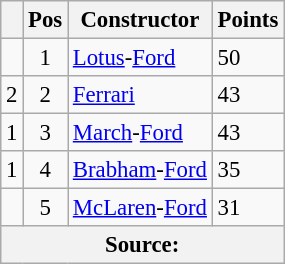<table class="wikitable" style="font-size: 95%;">
<tr>
<th></th>
<th>Pos</th>
<th>Constructor</th>
<th>Points</th>
</tr>
<tr>
<td align="left"></td>
<td align="center">1</td>
<td> <a href='#'>Lotus</a>-<a href='#'>Ford</a></td>
<td align="left">50</td>
</tr>
<tr>
<td align="left"> 2</td>
<td align="center">2</td>
<td> <a href='#'>Ferrari</a></td>
<td align="left">43</td>
</tr>
<tr>
<td align="left"> 1</td>
<td align="center">3</td>
<td> <a href='#'>March</a>-<a href='#'>Ford</a></td>
<td align="left">43</td>
</tr>
<tr>
<td align="left"> 1</td>
<td align="center">4</td>
<td> <a href='#'>Brabham</a>-<a href='#'>Ford</a></td>
<td align="left">35</td>
</tr>
<tr>
<td align="left"></td>
<td align="center">5</td>
<td> <a href='#'>McLaren</a>-<a href='#'>Ford</a></td>
<td align="left">31</td>
</tr>
<tr>
<th colspan=4>Source:</th>
</tr>
</table>
